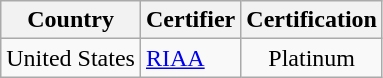<table class="wikitable">
<tr>
<th>Country</th>
<th>Certifier</th>
<th>Certification</th>
</tr>
<tr>
<td>United States</td>
<td><a href='#'>RIAA</a></td>
<td align="center">Platinum</td>
</tr>
</table>
